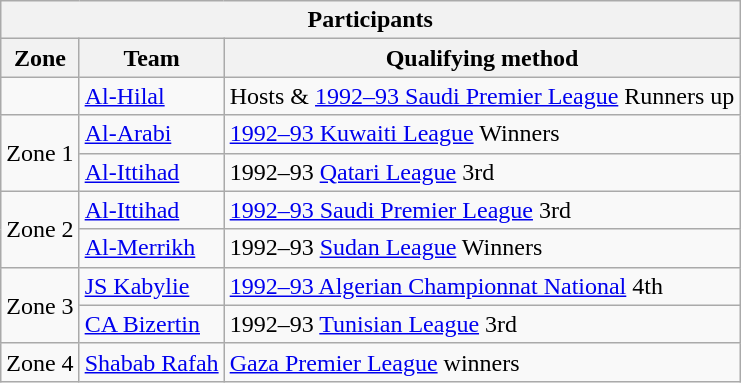<table class="wikitable">
<tr>
<th colspan=4>Participants</th>
</tr>
<tr>
<th>Zone</th>
<th>Team</th>
<th>Qualifying method</th>
</tr>
<tr>
<td rowspan=1></td>
<td> <a href='#'>Al-Hilal</a></td>
<td>Hosts & <a href='#'>1992–93 Saudi Premier League</a> Runners up</td>
</tr>
<tr>
<td rowspan=2>Zone 1</td>
<td> <a href='#'>Al-Arabi</a></td>
<td><a href='#'>1992–93 Kuwaiti League</a> Winners</td>
</tr>
<tr>
<td> <a href='#'>Al-Ittihad</a></td>
<td>1992–93 <a href='#'>Qatari League</a> 3rd</td>
</tr>
<tr>
<td rowspan=2>Zone 2</td>
<td> <a href='#'>Al-Ittihad</a></td>
<td><a href='#'>1992–93 Saudi Premier League</a> 3rd</td>
</tr>
<tr>
<td> <a href='#'>Al-Merrikh</a></td>
<td>1992–93 <a href='#'>Sudan League</a> Winners</td>
</tr>
<tr>
<td rowspan=2>Zone 3</td>
<td> <a href='#'>JS Kabylie</a></td>
<td><a href='#'>1992–93 Algerian Championnat National</a> 4th</td>
</tr>
<tr>
<td> <a href='#'>CA Bizertin</a></td>
<td>1992–93 <a href='#'>Tunisian League</a> 3rd</td>
</tr>
<tr>
<td rowspan=1>Zone 4</td>
<td> <a href='#'>Shabab Rafah</a></td>
<td><a href='#'>Gaza Premier League</a> winners</td>
</tr>
</table>
